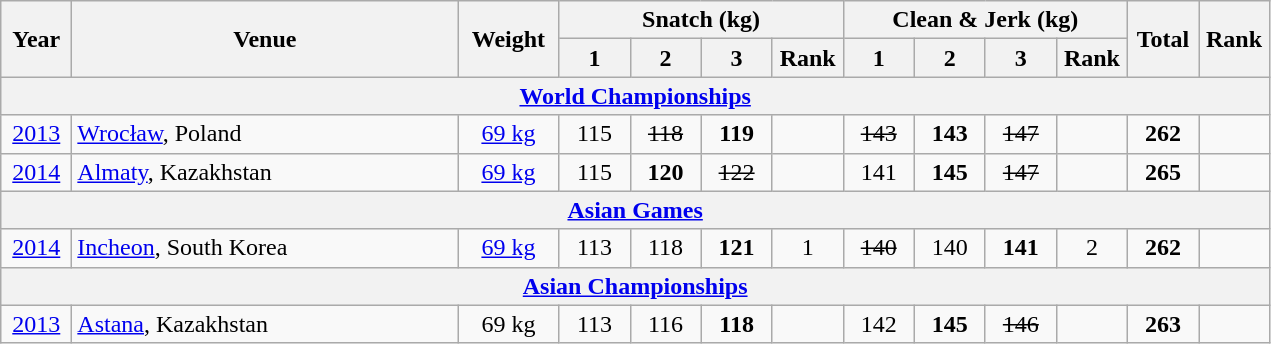<table class = "wikitable" style="text-align:center;">
<tr>
<th rowspan=2 width=40>Year</th>
<th rowspan=2 width=250>Venue</th>
<th rowspan=2 width=60>Weight</th>
<th colspan=4>Snatch (kg)</th>
<th colspan=4>Clean & Jerk (kg)</th>
<th rowspan=2 width=40>Total</th>
<th rowspan=2 width=40>Rank</th>
</tr>
<tr>
<th width=40>1</th>
<th width=40>2</th>
<th width=40>3</th>
<th width=40>Rank</th>
<th width=40>1</th>
<th width=40>2</th>
<th width=40>3</th>
<th width=40>Rank</th>
</tr>
<tr>
<th colspan=13><a href='#'>World Championships</a></th>
</tr>
<tr>
<td><a href='#'>2013</a></td>
<td align=left> <a href='#'>Wrocław</a>, Poland</td>
<td><a href='#'>69 kg</a></td>
<td>115</td>
<td><s>118</s></td>
<td><strong>119</strong></td>
<td><strong></strong></td>
<td><s>143</s></td>
<td><strong>143</strong></td>
<td><s>147</s></td>
<td><strong></strong></td>
<td><strong>262</strong></td>
<td><strong></strong></td>
</tr>
<tr>
<td><a href='#'>2014</a></td>
<td align=left> <a href='#'>Almaty</a>, Kazakhstan</td>
<td><a href='#'>69 kg</a></td>
<td>115</td>
<td><strong>120</strong></td>
<td><s>122</s></td>
<td><strong></strong></td>
<td>141</td>
<td><strong>145</strong></td>
<td><s>147</s></td>
<td><strong></strong></td>
<td><strong>265</strong></td>
<td><strong></strong></td>
</tr>
<tr>
<th colspan=13><a href='#'>Asian Games</a></th>
</tr>
<tr>
<td><a href='#'>2014</a></td>
<td align=left> <a href='#'>Incheon</a>, South Korea</td>
<td><a href='#'>69 kg</a></td>
<td>113</td>
<td>118</td>
<td><strong>121</strong></td>
<td>1</td>
<td><s>140</s></td>
<td>140</td>
<td><strong>141</strong></td>
<td>2</td>
<td><strong>262</strong></td>
<td><strong></strong></td>
</tr>
<tr>
<th colspan=13><a href='#'>Asian Championships</a></th>
</tr>
<tr>
<td><a href='#'>2013</a></td>
<td align=left> <a href='#'>Astana</a>, Kazakhstan</td>
<td>69 kg</td>
<td>113</td>
<td>116</td>
<td><strong>118</strong></td>
<td><strong></strong></td>
<td>142</td>
<td><strong>145</strong></td>
<td><s>146</s></td>
<td><strong></strong></td>
<td><strong>263</strong></td>
<td><strong></strong></td>
</tr>
</table>
